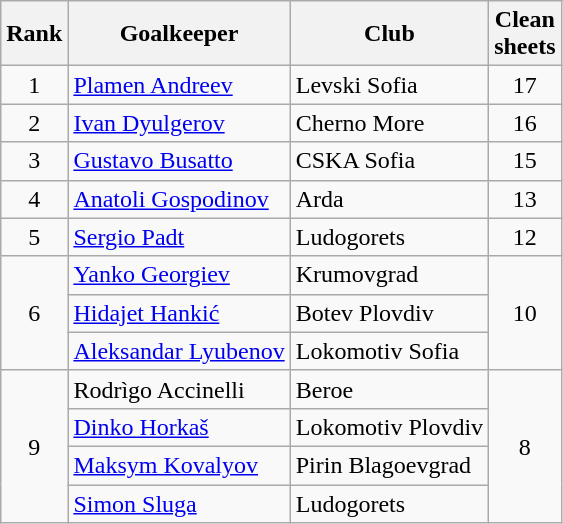<table class="wikitable" style="text-align:center">
<tr>
<th>Rank</th>
<th>Goalkeeper</th>
<th>Club</th>
<th>Clean<br>sheets</th>
</tr>
<tr>
<td>1</td>
<td align="left"> <a href='#'>Plamen Andreev</a></td>
<td align="left">Levski Sofia</td>
<td>17</td>
</tr>
<tr>
<td>2</td>
<td align="left"> <a href='#'>Ivan Dyulgerov</a></td>
<td align="left">Cherno More</td>
<td>16</td>
</tr>
<tr>
<td>3</td>
<td align="left"> <a href='#'>Gustavo Busatto</a></td>
<td align="left">CSKA Sofia</td>
<td>15</td>
</tr>
<tr>
<td>4</td>
<td align="left"> <a href='#'>Anatoli Gospodinov</a></td>
<td align="left">Arda</td>
<td>13</td>
</tr>
<tr>
<td>5</td>
<td align="left"> <a href='#'>Sergio Padt</a></td>
<td align="left">Ludogorets</td>
<td>12</td>
</tr>
<tr>
<td rowspan=3>6</td>
<td align="left"> <a href='#'>Yanko Georgiev</a></td>
<td align="left">Krumovgrad</td>
<td rowspan=3>10</td>
</tr>
<tr>
<td align="left"> <a href='#'>Hidajet Hankić</a></td>
<td align="left">Botev Plovdiv</td>
</tr>
<tr>
<td align="left"> <a href='#'>Aleksandar Lyubenov</a></td>
<td align="left">Lokomotiv Sofia</td>
</tr>
<tr>
<td rowspan=4>9</td>
<td align="left"> Rodrìgo Accinelli</td>
<td align="left">Beroe</td>
<td rowspan=4>8</td>
</tr>
<tr>
<td align="left"> <a href='#'>Dinko Horkaš</a></td>
<td align="left">Lokomotiv Plovdiv</td>
</tr>
<tr>
<td align="left"> <a href='#'>Maksym Kovalyov</a></td>
<td align="left">Pirin Blagoevgrad</td>
</tr>
<tr>
<td align="left"> <a href='#'>Simon Sluga</a></td>
<td align="left">Ludogorets</td>
</tr>
</table>
